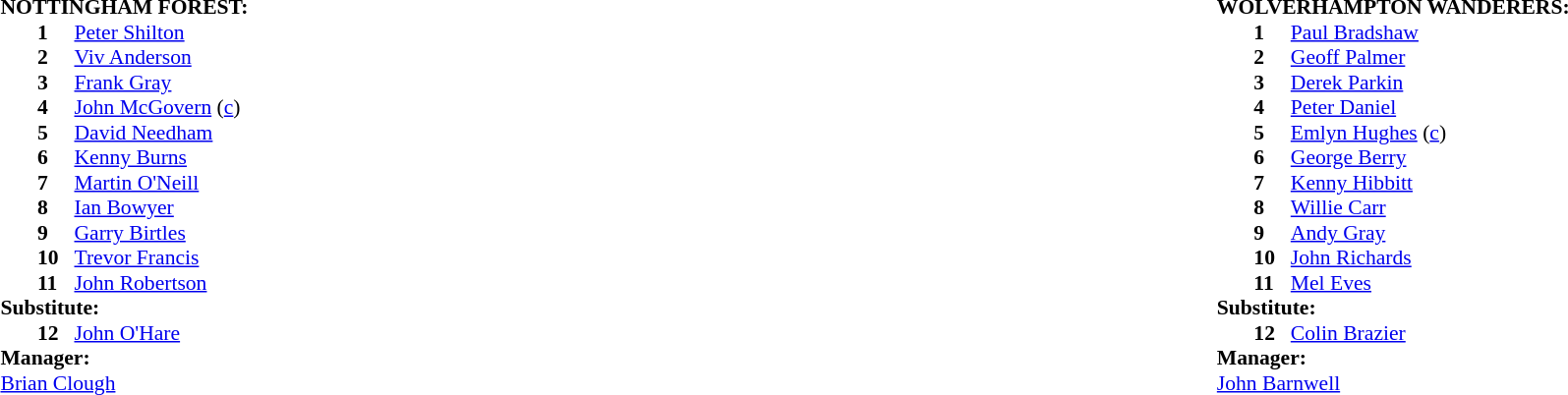<table width="100%">
<tr>
<td valign="top" width="50%"><br><table style="font-size: 90%" cellspacing="0" cellpadding="0">
<tr>
<td colspan="4"><strong>NOTTINGHAM FOREST:</strong></td>
</tr>
<tr>
<th width="25"></th>
<th width="25"></th>
</tr>
<tr>
<td></td>
<td><strong>1</strong></td>
<td><a href='#'>Peter Shilton</a></td>
</tr>
<tr>
<td></td>
<td><strong>2</strong></td>
<td><a href='#'>Viv Anderson</a></td>
</tr>
<tr>
<td></td>
<td><strong>3</strong></td>
<td><a href='#'>Frank Gray</a></td>
</tr>
<tr>
<td></td>
<td><strong>4</strong></td>
<td><a href='#'>John McGovern</a> (<a href='#'>c</a>)</td>
</tr>
<tr>
<td></td>
<td><strong>5</strong></td>
<td><a href='#'>David Needham</a></td>
</tr>
<tr>
<td></td>
<td><strong>6</strong></td>
<td><a href='#'>Kenny Burns</a></td>
</tr>
<tr>
<td></td>
<td><strong>7</strong></td>
<td><a href='#'>Martin O'Neill</a></td>
</tr>
<tr>
<td></td>
<td><strong>8</strong></td>
<td><a href='#'>Ian Bowyer</a></td>
</tr>
<tr>
<td></td>
<td><strong>9</strong></td>
<td><a href='#'>Garry Birtles</a></td>
</tr>
<tr>
<td></td>
<td><strong>10</strong></td>
<td><a href='#'>Trevor Francis</a></td>
</tr>
<tr>
<td></td>
<td><strong>11</strong></td>
<td><a href='#'>John Robertson</a></td>
</tr>
<tr>
<td colspan=4><strong>Substitute:</strong></td>
</tr>
<tr>
<td></td>
<td><strong>12</strong></td>
<td><a href='#'>John O'Hare</a></td>
</tr>
<tr>
<td colspan=4><strong>Manager:</strong></td>
</tr>
<tr>
<td colspan="4"><a href='#'>Brian Clough</a></td>
</tr>
</table>
</td>
<td valign="top" width="50%"><br><table style="font-size: 90%" cellspacing="0" cellpadding="0" align="center">
<tr>
<td colspan="4"><strong>WOLVERHAMPTON WANDERERS:</strong></td>
</tr>
<tr>
<th width="25"></th>
<th width="25"></th>
</tr>
<tr>
<td></td>
<td><strong>1</strong></td>
<td><a href='#'>Paul Bradshaw</a></td>
</tr>
<tr>
<td></td>
<td><strong>2</strong></td>
<td><a href='#'>Geoff Palmer</a></td>
</tr>
<tr>
<td></td>
<td><strong>3</strong></td>
<td><a href='#'>Derek Parkin</a></td>
</tr>
<tr>
<td></td>
<td><strong>4</strong></td>
<td><a href='#'>Peter Daniel</a></td>
</tr>
<tr>
<td></td>
<td><strong>5</strong></td>
<td><a href='#'>Emlyn Hughes</a> (<a href='#'>c</a>)</td>
</tr>
<tr>
<td></td>
<td><strong>6</strong></td>
<td><a href='#'>George Berry</a></td>
</tr>
<tr>
<td></td>
<td><strong>7</strong></td>
<td><a href='#'>Kenny Hibbitt</a></td>
</tr>
<tr>
<td></td>
<td><strong>8</strong></td>
<td><a href='#'>Willie Carr</a></td>
</tr>
<tr>
<td></td>
<td><strong>9</strong></td>
<td><a href='#'>Andy Gray</a></td>
</tr>
<tr>
<td></td>
<td><strong>10</strong></td>
<td><a href='#'>John Richards</a></td>
</tr>
<tr>
<td></td>
<td><strong>11</strong></td>
<td><a href='#'>Mel Eves</a></td>
</tr>
<tr>
<td colspan=4><strong>Substitute:</strong></td>
</tr>
<tr>
<td></td>
<td><strong>12</strong></td>
<td><a href='#'>Colin Brazier</a></td>
</tr>
<tr>
<td colspan=4><strong>Manager:</strong></td>
</tr>
<tr>
<td colspan="4"><a href='#'>John Barnwell</a></td>
</tr>
</table>
</td>
</tr>
</table>
